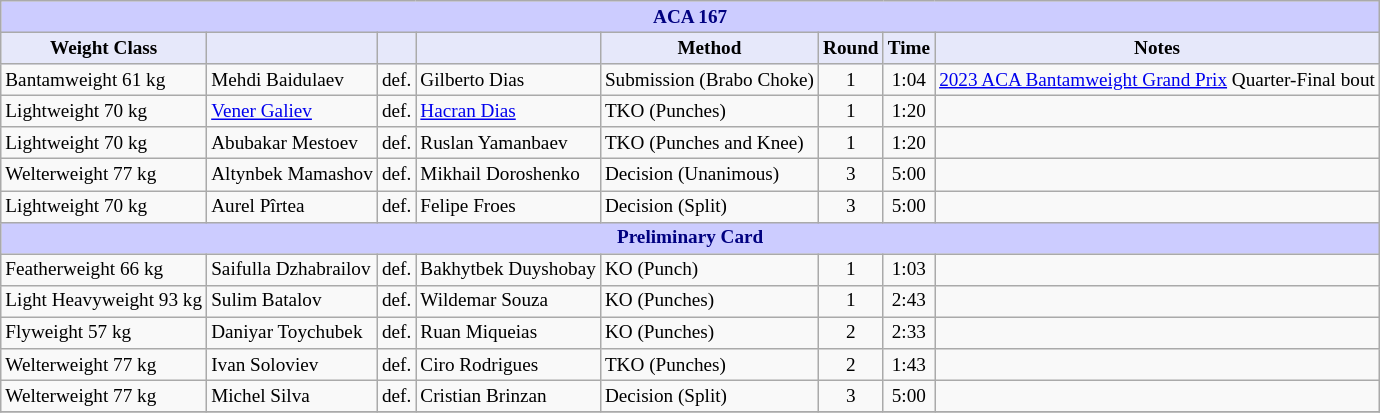<table class="wikitable" style="font-size: 80%;">
<tr>
<th colspan="8" style="background-color: #ccf; color: #000080; text-align: center;"><strong>ACA 167</strong></th>
</tr>
<tr>
<th colspan="1" style="background-color: #E6E8FA; color: #000000; text-align: center;">Weight Class</th>
<th colspan="1" style="background-color: #E6E8FA; color: #000000; text-align: center;"></th>
<th colspan="1" style="background-color: #E6E8FA; color: #000000; text-align: center;"></th>
<th colspan="1" style="background-color: #E6E8FA; color: #000000; text-align: center;"></th>
<th colspan="1" style="background-color: #E6E8FA; color: #000000; text-align: center;">Method</th>
<th colspan="1" style="background-color: #E6E8FA; color: #000000; text-align: center;">Round</th>
<th colspan="1" style="background-color: #E6E8FA; color: #000000; text-align: center;">Time</th>
<th colspan="1" style="background-color: #E6E8FA; color: #000000; text-align: center;">Notes</th>
</tr>
<tr>
<td>Bantamweight 61 kg</td>
<td> Mehdi Baidulaev</td>
<td>def.</td>
<td> Gilberto Dias</td>
<td>Submission (Brabo Choke)</td>
<td align=center>1</td>
<td align=center>1:04</td>
<td><a href='#'>2023 ACA Bantamweight Grand Prix</a> Quarter-Final bout</td>
</tr>
<tr>
<td>Lightweight 70 kg</td>
<td> <a href='#'>Vener Galiev</a></td>
<td>def.</td>
<td> <a href='#'>Hacran Dias</a></td>
<td>TKO (Punches)</td>
<td align=center>1</td>
<td align=center>1:20</td>
<td></td>
</tr>
<tr>
<td>Lightweight 70 kg</td>
<td> Abubakar Mestoev</td>
<td>def.</td>
<td> Ruslan Yamanbaev</td>
<td>TKO (Punches and Knee)</td>
<td align=center>1</td>
<td align=center>1:20</td>
<td></td>
</tr>
<tr>
<td>Welterweight 77 kg</td>
<td> Altynbek Mamashov</td>
<td>def.</td>
<td> Mikhail Doroshenko</td>
<td>Decision (Unanimous)</td>
<td align=center>3</td>
<td align=center>5:00</td>
<td></td>
</tr>
<tr>
<td>Lightweight 70 kg</td>
<td> Aurel Pîrtea</td>
<td>def.</td>
<td> Felipe Froes</td>
<td>Decision (Split)</td>
<td align=center>3</td>
<td align=center>5:00</td>
<td></td>
</tr>
<tr>
<th colspan="8" style="background-color: #ccf; color: #000080; text-align: center;"><strong>Preliminary Card</strong></th>
</tr>
<tr>
<td>Featherweight 66 kg</td>
<td> Saifulla Dzhabrailov</td>
<td>def.</td>
<td> Bakhytbek Duyshobay</td>
<td>KO (Punch)</td>
<td align=center>1</td>
<td align=center>1:03</td>
<td></td>
</tr>
<tr>
<td>Light Heavyweight 93 kg</td>
<td> Sulim Batalov</td>
<td>def.</td>
<td> Wildemar Souza</td>
<td>KO (Punches)</td>
<td align=center>1</td>
<td align=center>2:43</td>
<td></td>
</tr>
<tr>
<td>Flyweight 57 kg</td>
<td> Daniyar Toychubek</td>
<td>def.</td>
<td> Ruan Miqueias</td>
<td>KO (Punches)</td>
<td align=center>2</td>
<td align=center>2:33</td>
<td></td>
</tr>
<tr>
<td>Welterweight 77 kg</td>
<td> Ivan Soloviev</td>
<td>def.</td>
<td> Ciro Rodrigues</td>
<td>TKO (Punches)</td>
<td align=center>2</td>
<td align=center>1:43</td>
<td></td>
</tr>
<tr>
<td>Welterweight 77 kg</td>
<td> Michel Silva</td>
<td>def.</td>
<td> Cristian Brinzan</td>
<td>Decision (Split)</td>
<td align=center>3</td>
<td align=center>5:00</td>
<td></td>
</tr>
<tr>
</tr>
</table>
